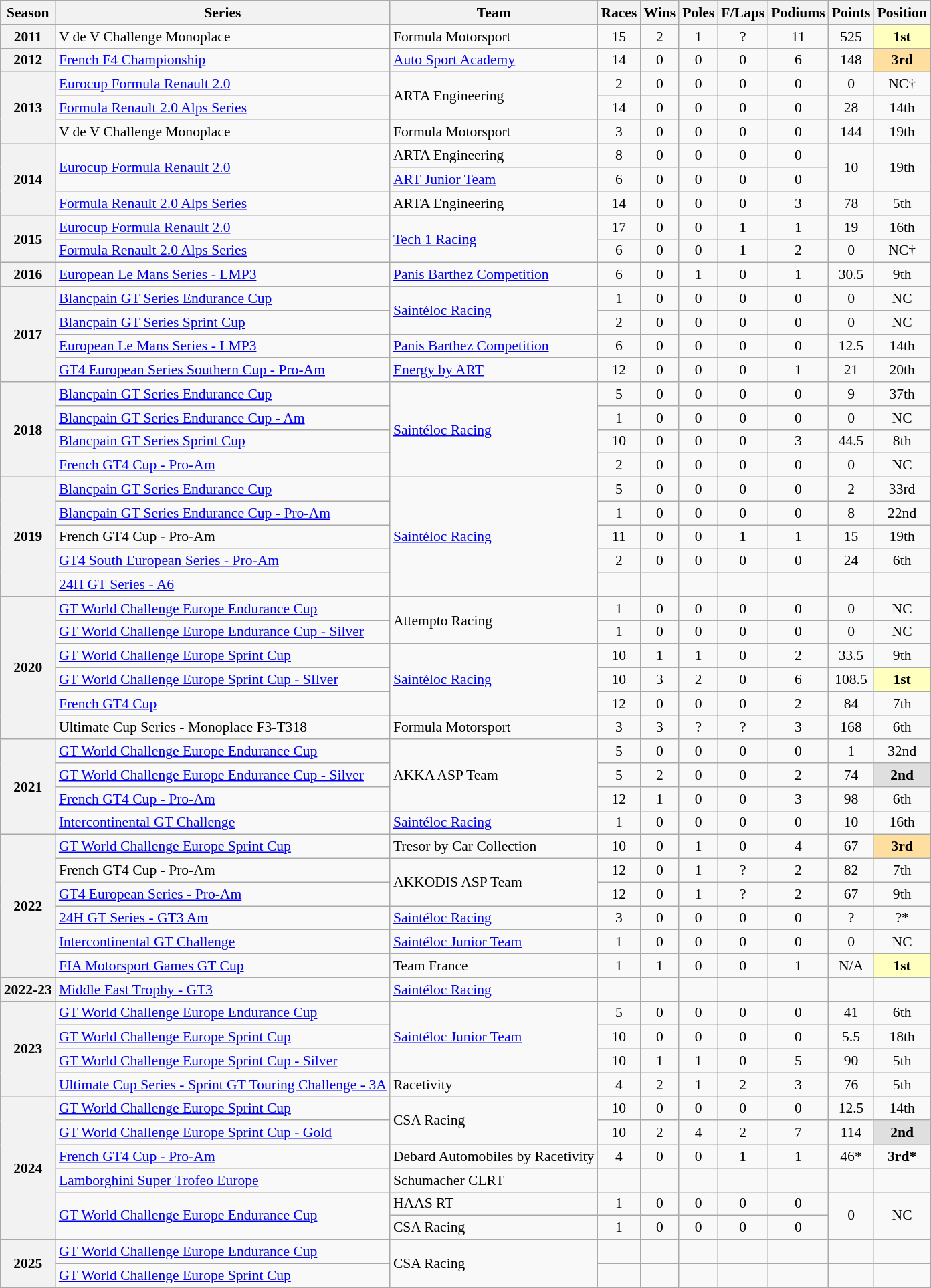<table class="wikitable" style="font-size: 90%; text-align:center">
<tr>
<th>Season</th>
<th>Series</th>
<th>Team</th>
<th>Races</th>
<th>Wins</th>
<th>Poles</th>
<th>F/Laps</th>
<th>Podiums</th>
<th>Points</th>
<th>Position</th>
</tr>
<tr>
<th>2011</th>
<td align=left>V de V Challenge Monoplace</td>
<td align=left>Formula Motorsport</td>
<td>15</td>
<td>2</td>
<td>1</td>
<td>?</td>
<td>11</td>
<td>525</td>
<td style="background:#FFFFBF;"><strong>1st</strong></td>
</tr>
<tr>
<th>2012</th>
<td align=left><a href='#'>French F4 Championship</a></td>
<td align=left><a href='#'>Auto Sport Academy</a></td>
<td>14</td>
<td>0</td>
<td>0</td>
<td>0</td>
<td>6</td>
<td>148</td>
<td style="background:#FFDF9F;"><strong>3rd</strong></td>
</tr>
<tr>
<th rowspan="3">2013</th>
<td align=left><a href='#'>Eurocup Formula Renault 2.0</a></td>
<td rowspan="2" align=left>ARTA Engineering</td>
<td>2</td>
<td>0</td>
<td>0</td>
<td>0</td>
<td>0</td>
<td>0</td>
<td>NC†</td>
</tr>
<tr>
<td align=left><a href='#'>Formula Renault 2.0 Alps Series</a></td>
<td>14</td>
<td>0</td>
<td>0</td>
<td>0</td>
<td>0</td>
<td>28</td>
<td>14th</td>
</tr>
<tr>
<td align=left>V de V Challenge Monoplace</td>
<td align=left>Formula Motorsport</td>
<td>3</td>
<td>0</td>
<td>0</td>
<td>0</td>
<td>0</td>
<td>144</td>
<td>19th</td>
</tr>
<tr>
<th rowspan="3">2014</th>
<td rowspan="2" align=left><a href='#'>Eurocup Formula Renault 2.0</a></td>
<td align=left>ARTA Engineering</td>
<td>8</td>
<td>0</td>
<td>0</td>
<td>0</td>
<td>0</td>
<td rowspan="2">10</td>
<td rowspan="2">19th</td>
</tr>
<tr>
<td align=left><a href='#'>ART Junior Team</a></td>
<td>6</td>
<td>0</td>
<td>0</td>
<td>0</td>
<td>0</td>
</tr>
<tr>
<td align=left><a href='#'>Formula Renault 2.0 Alps Series</a></td>
<td align=left>ARTA Engineering</td>
<td>14</td>
<td>0</td>
<td>0</td>
<td>0</td>
<td>3</td>
<td>78</td>
<td>5th</td>
</tr>
<tr>
<th rowspan="2">2015</th>
<td align=left><a href='#'>Eurocup Formula Renault 2.0</a></td>
<td rowspan="2" align=left><a href='#'>Tech 1 Racing</a></td>
<td>17</td>
<td>0</td>
<td>0</td>
<td>1</td>
<td>1</td>
<td>19</td>
<td>16th</td>
</tr>
<tr>
<td align=left><a href='#'>Formula Renault 2.0 Alps Series</a></td>
<td>6</td>
<td>0</td>
<td>0</td>
<td>1</td>
<td>2</td>
<td>0</td>
<td>NC†</td>
</tr>
<tr>
<th>2016</th>
<td align=left><a href='#'>European Le Mans Series - LMP3</a></td>
<td align=left><a href='#'>Panis Barthez Competition</a></td>
<td>6</td>
<td>0</td>
<td>1</td>
<td>0</td>
<td>1</td>
<td>30.5</td>
<td>9th</td>
</tr>
<tr>
<th rowspan="4">2017</th>
<td align=left><a href='#'>Blancpain GT Series Endurance Cup</a></td>
<td rowspan="2" align=left><a href='#'>Saintéloc Racing</a></td>
<td>1</td>
<td>0</td>
<td>0</td>
<td>0</td>
<td>0</td>
<td>0</td>
<td>NC</td>
</tr>
<tr>
<td align=left><a href='#'>Blancpain GT Series Sprint Cup</a></td>
<td>2</td>
<td>0</td>
<td>0</td>
<td>0</td>
<td>0</td>
<td>0</td>
<td>NC</td>
</tr>
<tr>
<td align=left><a href='#'>European Le Mans Series - LMP3</a></td>
<td align=left><a href='#'>Panis Barthez Competition</a></td>
<td>6</td>
<td>0</td>
<td>0</td>
<td>0</td>
<td>0</td>
<td>12.5</td>
<td>14th</td>
</tr>
<tr>
<td align=left><a href='#'>GT4 European Series Southern Cup - Pro-Am</a></td>
<td align=left><a href='#'>Energy by ART</a></td>
<td>12</td>
<td>0</td>
<td>0</td>
<td>0</td>
<td>1</td>
<td>21</td>
<td>20th</td>
</tr>
<tr>
<th rowspan="4">2018</th>
<td align=left><a href='#'>Blancpain GT Series Endurance Cup</a></td>
<td rowspan="4" align=left><a href='#'>Saintéloc Racing</a></td>
<td>5</td>
<td>0</td>
<td>0</td>
<td>0</td>
<td>0</td>
<td>9</td>
<td>37th</td>
</tr>
<tr>
<td align=left><a href='#'>Blancpain GT Series Endurance Cup - Am</a></td>
<td>1</td>
<td>0</td>
<td>0</td>
<td>0</td>
<td>0</td>
<td>0</td>
<td>NC</td>
</tr>
<tr>
<td align=left><a href='#'>Blancpain GT Series Sprint Cup</a></td>
<td>10</td>
<td>0</td>
<td>0</td>
<td>0</td>
<td>3</td>
<td>44.5</td>
<td>8th</td>
</tr>
<tr>
<td align=left><a href='#'>French GT4 Cup - Pro-Am</a></td>
<td>2</td>
<td>0</td>
<td>0</td>
<td>0</td>
<td>0</td>
<td>0</td>
<td>NC</td>
</tr>
<tr>
<th rowspan="5">2019</th>
<td align=left><a href='#'>Blancpain GT Series Endurance Cup</a></td>
<td rowspan="5" align="left"><a href='#'>Saintéloc Racing</a></td>
<td>5</td>
<td>0</td>
<td>0</td>
<td>0</td>
<td>0</td>
<td>2</td>
<td>33rd</td>
</tr>
<tr>
<td align=left><a href='#'>Blancpain GT Series Endurance Cup - Pro-Am</a></td>
<td>1</td>
<td>0</td>
<td>0</td>
<td>0</td>
<td>0</td>
<td>8</td>
<td>22nd</td>
</tr>
<tr>
<td align=left>French GT4 Cup - Pro-Am</td>
<td>11</td>
<td>0</td>
<td>0</td>
<td>1</td>
<td>1</td>
<td>15</td>
<td>19th</td>
</tr>
<tr>
<td align=left><a href='#'>GT4 South European Series - Pro-Am</a></td>
<td>2</td>
<td>0</td>
<td>0</td>
<td>0</td>
<td>0</td>
<td>24</td>
<td>6th</td>
</tr>
<tr>
<td align=left><a href='#'>24H GT Series - A6</a></td>
<td></td>
<td></td>
<td></td>
<td></td>
<td></td>
<td></td>
<td></td>
</tr>
<tr>
<th rowspan="6">2020</th>
<td align=left><a href='#'>GT World Challenge Europe Endurance Cup</a></td>
<td rowspan="2" align=left>Attempto Racing</td>
<td>1</td>
<td>0</td>
<td>0</td>
<td>0</td>
<td>0</td>
<td>0</td>
<td>NC</td>
</tr>
<tr>
<td align=left><a href='#'>GT World Challenge Europe Endurance Cup - Silver</a></td>
<td>1</td>
<td>0</td>
<td>0</td>
<td>0</td>
<td>0</td>
<td>0</td>
<td>NC</td>
</tr>
<tr>
<td align=left><a href='#'>GT World Challenge Europe Sprint Cup</a></td>
<td rowspan="3" align=left><a href='#'>Saintéloc Racing</a></td>
<td>10</td>
<td>1</td>
<td>1</td>
<td>0</td>
<td>2</td>
<td>33.5</td>
<td>9th</td>
</tr>
<tr>
<td align=left><a href='#'>GT World Challenge Europe Sprint Cup - SIlver</a></td>
<td>10</td>
<td>3</td>
<td>2</td>
<td>0</td>
<td>6</td>
<td>108.5</td>
<td style="background:#FFFFBF;"><strong>1st</strong></td>
</tr>
<tr>
<td align=left><a href='#'>French GT4 Cup</a></td>
<td>12</td>
<td>0</td>
<td>0</td>
<td>0</td>
<td>2</td>
<td>84</td>
<td>7th</td>
</tr>
<tr>
<td align=left>Ultimate Cup Series - Monoplace F3-T318</td>
<td align=left>Formula Motorsport</td>
<td>3</td>
<td>3</td>
<td>?</td>
<td>?</td>
<td>3</td>
<td>168</td>
<td>6th</td>
</tr>
<tr>
<th rowspan="4">2021</th>
<td align=left><a href='#'>GT World Challenge Europe Endurance Cup</a></td>
<td rowspan="3" align=left>AKKA ASP Team</td>
<td>5</td>
<td>0</td>
<td>0</td>
<td>0</td>
<td>0</td>
<td>1</td>
<td>32nd</td>
</tr>
<tr>
<td align=left><a href='#'>GT World Challenge Europe Endurance Cup - Silver</a></td>
<td>5</td>
<td>2</td>
<td>0</td>
<td>0</td>
<td>2</td>
<td>74</td>
<td style="background:#DFDFDF;"><strong>2nd</strong></td>
</tr>
<tr>
<td align=left><a href='#'>French GT4 Cup - Pro-Am</a></td>
<td>12</td>
<td>1</td>
<td>0</td>
<td>0</td>
<td>3</td>
<td>98</td>
<td>6th</td>
</tr>
<tr>
<td align=left><a href='#'>Intercontinental GT Challenge</a></td>
<td align=left><a href='#'>Saintéloc Racing</a></td>
<td>1</td>
<td>0</td>
<td>0</td>
<td>0</td>
<td>0</td>
<td>10</td>
<td>16th</td>
</tr>
<tr>
<th rowspan="6">2022</th>
<td align=left><a href='#'>GT World Challenge Europe Sprint Cup</a></td>
<td align=left>Tresor by Car Collection</td>
<td>10</td>
<td>0</td>
<td>1</td>
<td>0</td>
<td>4</td>
<td>67</td>
<td style="background:#FFDF9F;"><strong>3rd</strong></td>
</tr>
<tr>
<td align=left>French GT4 Cup - Pro-Am</td>
<td rowspan="2" align="left">AKKODIS ASP Team</td>
<td>12</td>
<td>0</td>
<td>1</td>
<td>?</td>
<td>2</td>
<td>82</td>
<td>7th</td>
</tr>
<tr>
<td align=left><a href='#'>GT4 European Series - Pro-Am</a></td>
<td>12</td>
<td>0</td>
<td>1</td>
<td>?</td>
<td>2</td>
<td>67</td>
<td>9th</td>
</tr>
<tr>
<td align=left><a href='#'>24H GT Series - GT3 Am</a></td>
<td align=left><a href='#'>Saintéloc Racing</a></td>
<td>3</td>
<td>0</td>
<td>0</td>
<td>0</td>
<td>0</td>
<td>?</td>
<td>?*</td>
</tr>
<tr>
<td align=left><a href='#'>Intercontinental GT Challenge</a></td>
<td align=left><a href='#'>Saintéloc Junior Team</a></td>
<td>1</td>
<td>0</td>
<td>0</td>
<td>0</td>
<td>0</td>
<td>0</td>
<td>NC</td>
</tr>
<tr>
<td align=left><a href='#'>FIA Motorsport Games GT Cup</a></td>
<td align=left>Team France</td>
<td>1</td>
<td>1</td>
<td>0</td>
<td>0</td>
<td>1</td>
<td>N/A</td>
<td style="background:#FFFFBF;"><strong>1st</strong></td>
</tr>
<tr>
<th>2022-23</th>
<td align=left><a href='#'>Middle East Trophy - GT3</a></td>
<td align=left><a href='#'>Saintéloc Racing</a></td>
<td></td>
<td></td>
<td></td>
<td></td>
<td></td>
<td></td>
<td></td>
</tr>
<tr>
<th rowspan="4">2023</th>
<td align=left><a href='#'>GT World Challenge Europe Endurance Cup</a></td>
<td rowspan="3" align=left><a href='#'>Saintéloc Junior Team</a></td>
<td>5</td>
<td>0</td>
<td>0</td>
<td>0</td>
<td>0</td>
<td>41</td>
<td>6th</td>
</tr>
<tr>
<td align=left><a href='#'>GT World Challenge Europe Sprint Cup</a></td>
<td>10</td>
<td>0</td>
<td>0</td>
<td>0</td>
<td>0</td>
<td>5.5</td>
<td>18th</td>
</tr>
<tr>
<td align=left><a href='#'>GT World Challenge Europe Sprint Cup - Silver</a></td>
<td>10</td>
<td>1</td>
<td>1</td>
<td>0</td>
<td>5</td>
<td>90</td>
<td>5th</td>
</tr>
<tr>
<td align=left><a href='#'>Ultimate Cup Series - Sprint GT Touring Challenge - 3A</a></td>
<td align=left>Racetivity</td>
<td>4</td>
<td>2</td>
<td>1</td>
<td>2</td>
<td>3</td>
<td>76</td>
<td>5th</td>
</tr>
<tr>
<th rowspan="6">2024</th>
<td align=left><a href='#'>GT World Challenge Europe Sprint Cup</a></td>
<td align=left rowspan="2">CSA Racing</td>
<td>10</td>
<td>0</td>
<td>0</td>
<td>0</td>
<td>0</td>
<td>12.5</td>
<td>14th</td>
</tr>
<tr>
<td align=left><a href='#'>GT World Challenge Europe Sprint Cup - Gold</a></td>
<td>10</td>
<td>2</td>
<td>4</td>
<td>2</td>
<td>7</td>
<td>114</td>
<th style="background:#DFDFDF"><strong>2nd</strong></th>
</tr>
<tr>
<td align=left><a href='#'>French GT4 Cup - Pro-Am</a></td>
<td align=left>Debard Automobiles by Racetivity</td>
<td>4</td>
<td>0</td>
<td>0</td>
<td>1</td>
<td>1</td>
<td>46*</td>
<td><strong>3rd*</strong></td>
</tr>
<tr>
<td align=left><a href='#'>Lamborghini Super Trofeo Europe</a></td>
<td align=left>Schumacher CLRT</td>
<td></td>
<td></td>
<td></td>
<td></td>
<td></td>
<td></td>
<td></td>
</tr>
<tr>
<td rowspan="2" align="left"><a href='#'>GT World Challenge Europe Endurance Cup</a></td>
<td align=left>HAAS RT</td>
<td>1</td>
<td>0</td>
<td>0</td>
<td>0</td>
<td>0</td>
<td rowspan="2">0</td>
<td rowspan="2">NC</td>
</tr>
<tr>
<td align=left>CSA Racing</td>
<td>1</td>
<td>0</td>
<td>0</td>
<td>0</td>
<td>0</td>
</tr>
<tr>
<th rowspan="2">2025</th>
<td align=left><a href='#'>GT World Challenge Europe Endurance Cup</a></td>
<td rowspan="2" align="left">CSA Racing</td>
<td></td>
<td></td>
<td></td>
<td></td>
<td></td>
<td></td>
<td></td>
</tr>
<tr>
<td align=left><a href='#'>GT World Challenge Europe Sprint Cup</a></td>
<td></td>
<td></td>
<td></td>
<td></td>
<td></td>
<td></td>
<td></td>
</tr>
</table>
